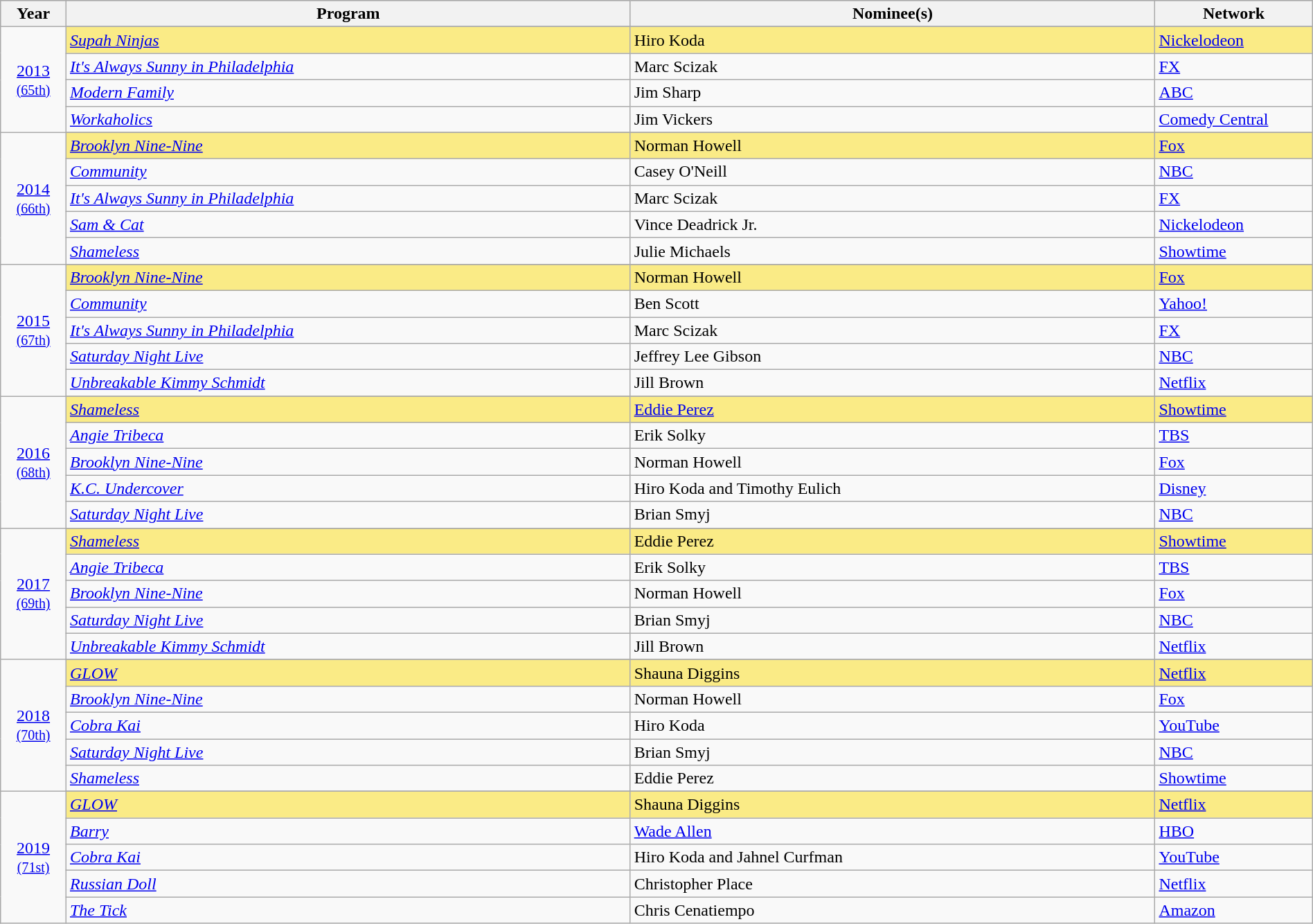<table class="wikitable" style="width:100%">
<tr bgcolor="#bebebe">
<th width="5%">Year</th>
<th width="43%">Program</th>
<th width="40%">Nominee(s)</th>
<th width="12%">Network</th>
</tr>
<tr>
<td rowspan=5 style="text-align:center"><a href='#'>2013</a><br><small><a href='#'>(65th)</a></small><br></td>
</tr>
<tr style="background:#FAEB86">
<td><em><a href='#'>Supah Ninjas</a></em></td>
<td>Hiro Koda</td>
<td><a href='#'>Nickelodeon</a></td>
</tr>
<tr>
<td><em><a href='#'>It's Always Sunny in Philadelphia</a></em></td>
<td>Marc Scizak</td>
<td><a href='#'>FX</a></td>
</tr>
<tr>
<td><em><a href='#'>Modern Family</a></em></td>
<td>Jim Sharp</td>
<td><a href='#'>ABC</a></td>
</tr>
<tr>
<td><em><a href='#'>Workaholics</a></em></td>
<td>Jim Vickers</td>
<td><a href='#'>Comedy Central</a></td>
</tr>
<tr>
<td rowspan=6 style="text-align:center"><a href='#'>2014</a><br><small><a href='#'>(66th)</a></small><br></td>
</tr>
<tr style="background:#FAEB86">
<td><em><a href='#'>Brooklyn Nine-Nine</a></em></td>
<td>Norman Howell</td>
<td><a href='#'>Fox</a></td>
</tr>
<tr>
<td><em><a href='#'>Community</a></em></td>
<td>Casey O'Neill</td>
<td><a href='#'>NBC</a></td>
</tr>
<tr>
<td><em><a href='#'>It's Always Sunny in Philadelphia</a></em></td>
<td>Marc Scizak</td>
<td><a href='#'>FX</a></td>
</tr>
<tr>
<td><em><a href='#'>Sam & Cat</a></em></td>
<td>Vince Deadrick Jr.</td>
<td><a href='#'>Nickelodeon</a></td>
</tr>
<tr>
<td><em><a href='#'>Shameless</a></em></td>
<td>Julie Michaels</td>
<td><a href='#'>Showtime</a></td>
</tr>
<tr>
<td rowspan=6 style="text-align:center"><a href='#'>2015</a><br><small><a href='#'>(67th)</a></small><br></td>
</tr>
<tr style="background:#FAEB86">
<td><em><a href='#'>Brooklyn Nine-Nine</a></em></td>
<td>Norman Howell</td>
<td><a href='#'>Fox</a></td>
</tr>
<tr>
<td><em><a href='#'>Community</a></em></td>
<td>Ben Scott</td>
<td><a href='#'>Yahoo!</a></td>
</tr>
<tr>
<td><em><a href='#'>It's Always Sunny in Philadelphia</a></em></td>
<td>Marc Scizak</td>
<td><a href='#'>FX</a></td>
</tr>
<tr>
<td><em><a href='#'>Saturday Night Live</a></em></td>
<td>Jeffrey Lee Gibson</td>
<td><a href='#'>NBC</a></td>
</tr>
<tr>
<td><em><a href='#'>Unbreakable Kimmy Schmidt</a></em></td>
<td>Jill Brown</td>
<td><a href='#'>Netflix</a></td>
</tr>
<tr>
<td rowspan=6 style="text-align:center"><a href='#'>2016</a><br><small><a href='#'>(68th)</a></small><br></td>
</tr>
<tr style="background:#FAEB86">
<td><em><a href='#'>Shameless</a></em></td>
<td><a href='#'>Eddie Perez</a></td>
<td><a href='#'>Showtime</a></td>
</tr>
<tr>
<td><em><a href='#'>Angie Tribeca</a></em></td>
<td>Erik Solky</td>
<td><a href='#'>TBS</a></td>
</tr>
<tr>
<td><em><a href='#'>Brooklyn Nine-Nine</a></em></td>
<td>Norman Howell</td>
<td><a href='#'>Fox</a></td>
</tr>
<tr>
<td><em><a href='#'>K.C. Undercover</a></em></td>
<td>Hiro Koda and Timothy Eulich</td>
<td><a href='#'>Disney</a></td>
</tr>
<tr>
<td><em><a href='#'>Saturday Night Live</a></em></td>
<td>Brian Smyj</td>
<td><a href='#'>NBC</a></td>
</tr>
<tr>
<td rowspan=6 style="text-align:center"><a href='#'>2017</a><br><small><a href='#'>(69th)</a></small><br></td>
</tr>
<tr style="background:#FAEB86">
<td><em><a href='#'>Shameless</a></em></td>
<td>Eddie Perez</td>
<td><a href='#'>Showtime</a></td>
</tr>
<tr>
<td><em><a href='#'>Angie Tribeca</a></em></td>
<td>Erik Solky</td>
<td><a href='#'>TBS</a></td>
</tr>
<tr>
<td><em><a href='#'>Brooklyn Nine-Nine</a></em></td>
<td>Norman Howell</td>
<td><a href='#'>Fox</a></td>
</tr>
<tr>
<td><em><a href='#'>Saturday Night Live</a></em></td>
<td>Brian Smyj</td>
<td><a href='#'>NBC</a></td>
</tr>
<tr>
<td><em><a href='#'>Unbreakable Kimmy Schmidt</a></em></td>
<td>Jill Brown</td>
<td><a href='#'>Netflix</a></td>
</tr>
<tr>
<td rowspan=6 style="text-align:center"><a href='#'>2018</a><br><small><a href='#'>(70th)</a></small><br></td>
</tr>
<tr style="background:#FAEB86">
<td><em><a href='#'>GLOW</a></em></td>
<td>Shauna Diggins</td>
<td><a href='#'>Netflix</a></td>
</tr>
<tr>
<td><em><a href='#'>Brooklyn Nine-Nine</a></em></td>
<td>Norman Howell</td>
<td><a href='#'>Fox</a></td>
</tr>
<tr>
<td><em><a href='#'>Cobra Kai</a></em></td>
<td>Hiro Koda</td>
<td><a href='#'>YouTube</a></td>
</tr>
<tr>
<td><em><a href='#'>Saturday Night Live</a></em></td>
<td>Brian Smyj</td>
<td><a href='#'>NBC</a></td>
</tr>
<tr>
<td><em><a href='#'>Shameless</a></em></td>
<td>Eddie Perez</td>
<td><a href='#'>Showtime</a></td>
</tr>
<tr>
<td rowspan=6 style="text-align:center"><a href='#'>2019</a><br><small><a href='#'>(71st)</a></small><br></td>
</tr>
<tr style="background:#FAEB86">
<td><em><a href='#'>GLOW</a></em></td>
<td>Shauna Diggins</td>
<td><a href='#'>Netflix</a></td>
</tr>
<tr>
<td><em><a href='#'>Barry</a></em></td>
<td><a href='#'>Wade Allen</a></td>
<td><a href='#'>HBO</a></td>
</tr>
<tr>
<td><em><a href='#'>Cobra Kai</a></em></td>
<td>Hiro Koda and Jahnel Curfman</td>
<td><a href='#'>YouTube</a></td>
</tr>
<tr>
<td><em><a href='#'>Russian Doll</a></em></td>
<td>Christopher Place</td>
<td><a href='#'>Netflix</a></td>
</tr>
<tr>
<td><em><a href='#'>The Tick</a></em></td>
<td>Chris Cenatiempo</td>
<td><a href='#'>Amazon</a></td>
</tr>
</table>
